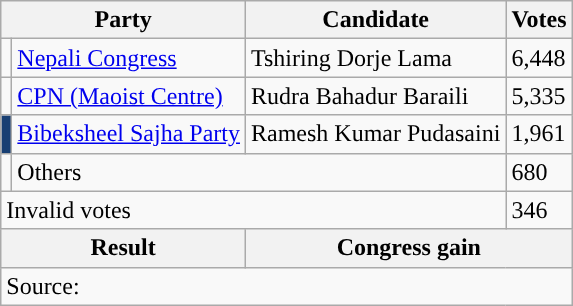<table class="wikitable">
<tr>
<th colspan="2">Party</th>
<th>Candidate</th>
<th>Votes</th>
</tr>
<tr>
<td style="background-color:"></td>
<td><a href='#'>Nepali Congress</a></td>
<td>Tshiring Dorje Lama</td>
<td>6,448</td>
</tr>
<tr>
<td style="background-color:"></td>
<td><a href='#'>CPN (Maoist Centre)</a></td>
<td>Rudra Bahadur Baraili</td>
<td>5,335</td>
</tr>
<tr>
<td style="background-color:#183F73"></td>
<td><a href='#'>Bibeksheel Sajha Party</a></td>
<td>Ramesh Kumar Pudasaini</td>
<td>1,961</td>
</tr>
<tr>
<td></td>
<td colspan="2">Others</td>
<td>680</td>
</tr>
<tr>
<td colspan="3">Invalid votes</td>
<td>346</td>
</tr>
<tr>
<th colspan="2">Result</th>
<th colspan="2">Congress gain</th>
</tr>
<tr>
<td colspan="4">Source: </td>
</tr>
</table>
